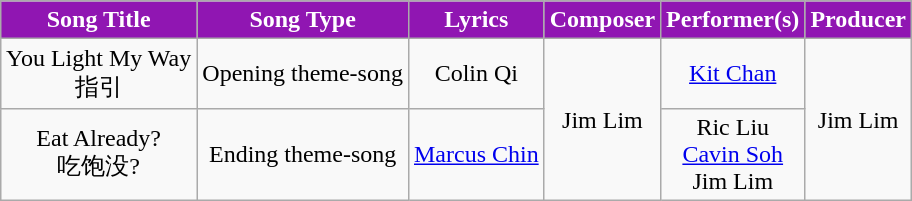<table class="wikitable" style="margin:auto;">
<tr>
<th style="background:#9016b2; color:white">Song Title</th>
<th style="background:#9016b2; color:white">Song Type</th>
<th style="background:#9016b2; color:white">Lyrics</th>
<th style="background:#9016b2; color:white">Composer</th>
<th style="background:#9016b2; color:white">Performer(s)</th>
<th style="background:#9016b2; color:white">Producer</th>
</tr>
<tr style="text-align:center;">
<td>You Light My Way <br>指引</td>
<td>Opening theme-song</td>
<td>Colin Qi</td>
<td rowspan="2">Jim Lim</td>
<td><a href='#'>Kit Chan</a></td>
<td rowspan="2">Jim Lim</td>
</tr>
<tr style="text-align:center;">
<td>Eat Already? <br>吃饱没?</td>
<td>Ending theme-song</td>
<td><a href='#'>Marcus Chin</a></td>
<td>Ric Liu<br><a href='#'>Cavin Soh</a><br>Jim Lim</td>
</tr>
</table>
